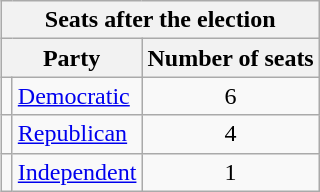<table class=wikitable style="float:right; margin-left:1em">
<tr>
<th colspan = 6><span>Seats after the election</span></th>
</tr>
<tr>
<th colspan = 2><span>Party</span></th>
<th><span>Number of seats</span></th>
</tr>
<tr>
<td></td>
<td><span><a href='#'>Democratic</a></span></td>
<td style="text-align:center;"><span>6</span></td>
</tr>
<tr>
<td></td>
<td><span><a href='#'>Republican</a></span></td>
<td style="text-align:center;"><span>4</span></td>
</tr>
<tr>
<td></td>
<td><span><a href='#'>Independent</a></span></td>
<td style="text-align:center;"><span>1</span></td>
</tr>
</table>
